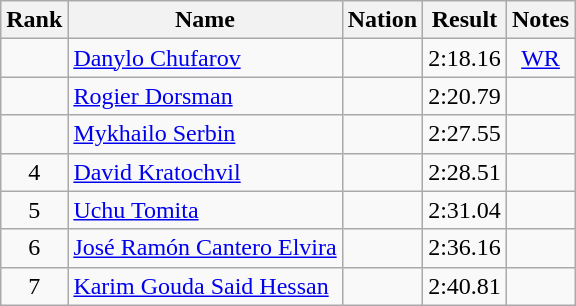<table class="wikitable sortable" style="text-align:center">
<tr>
<th>Rank</th>
<th>Name</th>
<th>Nation</th>
<th>Result</th>
<th>Notes</th>
</tr>
<tr>
<td></td>
<td align=left><a href='#'>Danylo Chufarov</a></td>
<td align=left></td>
<td>2:18.16</td>
<td><a href='#'>WR</a></td>
</tr>
<tr>
<td></td>
<td align=left><a href='#'>Rogier Dorsman</a></td>
<td align=left></td>
<td>2:20.79</td>
<td></td>
</tr>
<tr>
<td></td>
<td align=left><a href='#'>Mykhailo Serbin</a></td>
<td align=left></td>
<td>2:27.55</td>
<td></td>
</tr>
<tr>
<td>4</td>
<td align=left><a href='#'>David Kratochvil</a></td>
<td align=left></td>
<td>2:28.51</td>
<td></td>
</tr>
<tr>
<td>5</td>
<td align=left><a href='#'>Uchu Tomita</a></td>
<td align=left></td>
<td>2:31.04</td>
<td></td>
</tr>
<tr>
<td>6</td>
<td align=left><a href='#'>José Ramón Cantero Elvira</a></td>
<td align=left></td>
<td>2:36.16</td>
<td></td>
</tr>
<tr>
<td>7</td>
<td align=left><a href='#'>Karim Gouda Said Hessan</a></td>
<td align=left></td>
<td>2:40.81</td>
<td></td>
</tr>
</table>
